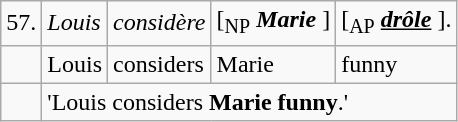<table class="wikitable">
<tr>
<td>57.</td>
<td><em>Louis</em></td>
<td><em>considère</em></td>
<td>[<sub>NP</sub> <strong><em>Marie</em></strong> ]</td>
<td>[<sub>AP</sub> <strong><u><em>drôle</em></u></strong> ].</td>
</tr>
<tr>
<td></td>
<td>Louis</td>
<td>considers</td>
<td>Marie</td>
<td>funny</td>
</tr>
<tr>
<td></td>
<td colspan="4">'Louis considers <strong>Marie funny</strong>.'</td>
</tr>
</table>
